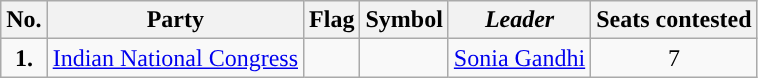<table class="wikitable">
<tr>
<th>No.</th>
<th>Party</th>
<th><strong>Flag</strong></th>
<th>Symbol</th>
<th><em>Leader</em></th>
<th>Seats contested</th>
</tr>
<tr>
<td ! style="text-align:center; background:"><strong>1.</strong></td>
<td style="text-align:center"><a href='#'>Indian National Congress</a></td>
<td></td>
<td></td>
<td style="text-align:center"><a href='#'>Sonia Gandhi</a></td>
<td style="text-align:center">7</td>
</tr>
</table>
